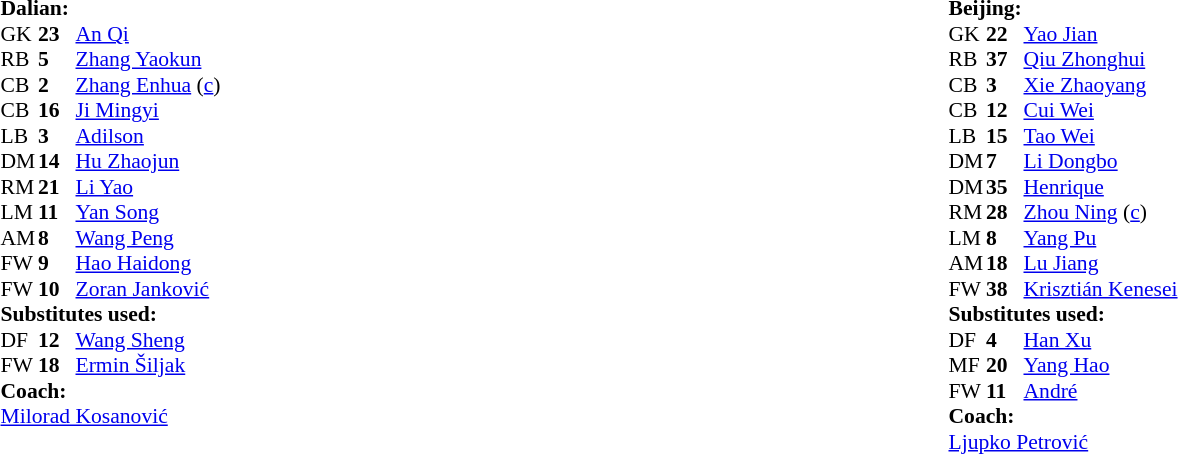<table width="100%">
<tr>
<td valign="top" width="45%"><br><table style="font-size: 90%" cellspacing="0" cellpadding="0">
<tr>
<td colspan="4"><strong>Dalian:</strong></td>
</tr>
<tr>
<th width="25"></th>
<th width="25"></th>
</tr>
<tr>
<td>GK</td>
<td><strong>23</strong></td>
<td> <a href='#'>An Qi</a></td>
</tr>
<tr>
<td>RB</td>
<td><strong>5</strong></td>
<td> <a href='#'>Zhang Yaokun</a></td>
</tr>
<tr>
<td>CB</td>
<td><strong>2</strong></td>
<td> <a href='#'>Zhang Enhua</a> (<a href='#'>c</a>)</td>
</tr>
<tr>
<td>CB</td>
<td><strong>16</strong></td>
<td> <a href='#'>Ji Mingyi</a></td>
</tr>
<tr>
<td>LB</td>
<td><strong>3</strong></td>
<td> <a href='#'>Adilson</a></td>
</tr>
<tr>
<td>DM</td>
<td><strong>14</strong></td>
<td> <a href='#'>Hu Zhaojun</a></td>
</tr>
<tr>
<td>RM</td>
<td><strong>21</strong></td>
<td> <a href='#'>Li Yao</a></td>
</tr>
<tr>
<td>LM</td>
<td><strong>11</strong></td>
<td> <a href='#'>Yan Song</a></td>
</tr>
<tr>
<td>AM</td>
<td><strong>8</strong></td>
<td> <a href='#'>Wang Peng</a></td>
<td></td>
<td></td>
</tr>
<tr>
<td>FW</td>
<td><strong>9</strong></td>
<td> <a href='#'>Hao Haidong</a></td>
<td></td>
<td></td>
</tr>
<tr>
<td>FW</td>
<td><strong>10</strong></td>
<td> <a href='#'>Zoran Janković</a></td>
</tr>
<tr>
<td colspan=4><strong>Substitutes used:</strong></td>
</tr>
<tr>
<td>DF</td>
<td><strong>12</strong></td>
<td> <a href='#'>Wang Sheng</a></td>
<td></td>
<td></td>
</tr>
<tr>
<td>FW</td>
<td><strong>18</strong></td>
<td> <a href='#'>Ermin Šiljak</a></td>
<td></td>
<td></td>
</tr>
<tr>
<td colspan=4><strong>Coach:</strong></td>
</tr>
<tr>
<td colspan="4"> <a href='#'>Milorad Kosanović</a></td>
</tr>
</table>
</td>
<td valign="top"></td>
<td valign="top" width="50%"><br><table style="font-size: 90%" cellspacing="0" cellpadding="0">
<tr>
<td colspan="4"><strong>Beijing:</strong></td>
</tr>
<tr>
<th width="25"></th>
<th width="25"></th>
</tr>
<tr>
<td>GK</td>
<td><strong>22</strong></td>
<td> <a href='#'>Yao Jian</a></td>
</tr>
<tr>
<td>RB</td>
<td><strong>37</strong></td>
<td> <a href='#'>Qiu Zhonghui</a></td>
<td></td>
</tr>
<tr>
<td>CB</td>
<td><strong>3</strong></td>
<td> <a href='#'>Xie Zhaoyang</a></td>
</tr>
<tr>
<td>CB</td>
<td><strong>12</strong></td>
<td> <a href='#'>Cui Wei</a></td>
</tr>
<tr>
<td>LB</td>
<td><strong>15</strong></td>
<td> <a href='#'>Tao Wei</a></td>
</tr>
<tr>
<td>DM</td>
<td><strong>7</strong></td>
<td> <a href='#'>Li Dongbo</a></td>
</tr>
<tr>
<td>DM</td>
<td><strong>35</strong></td>
<td> <a href='#'>Henrique</a></td>
<td></td>
<td></td>
</tr>
<tr>
<td>RM</td>
<td><strong>28</strong></td>
<td> <a href='#'>Zhou Ning</a> (<a href='#'>c</a>)</td>
</tr>
<tr>
<td>LM</td>
<td><strong>8</strong></td>
<td> <a href='#'>Yang Pu</a></td>
</tr>
<tr>
<td>AM</td>
<td><strong>18</strong></td>
<td> <a href='#'>Lu Jiang</a></td>
<td></td>
<td></td>
</tr>
<tr>
<td>FW</td>
<td><strong>38</strong></td>
<td> <a href='#'>Krisztián Kenesei</a></td>
<td></td>
<td></td>
</tr>
<tr>
<td colspan=4><strong>Substitutes used:</strong></td>
</tr>
<tr>
<td>DF</td>
<td><strong>4</strong></td>
<td> <a href='#'>Han Xu</a></td>
<td></td>
<td></td>
</tr>
<tr>
<td>MF</td>
<td><strong>20</strong></td>
<td> <a href='#'>Yang Hao</a></td>
<td></td>
<td></td>
</tr>
<tr>
<td>FW</td>
<td><strong>11</strong></td>
<td> <a href='#'>André</a></td>
<td></td>
<td></td>
</tr>
<tr>
<td colspan=4><strong>Coach:</strong></td>
</tr>
<tr>
<td colspan="4"> <a href='#'>Ljupko Petrović</a></td>
</tr>
</table>
</td>
</tr>
<tr>
</tr>
</table>
